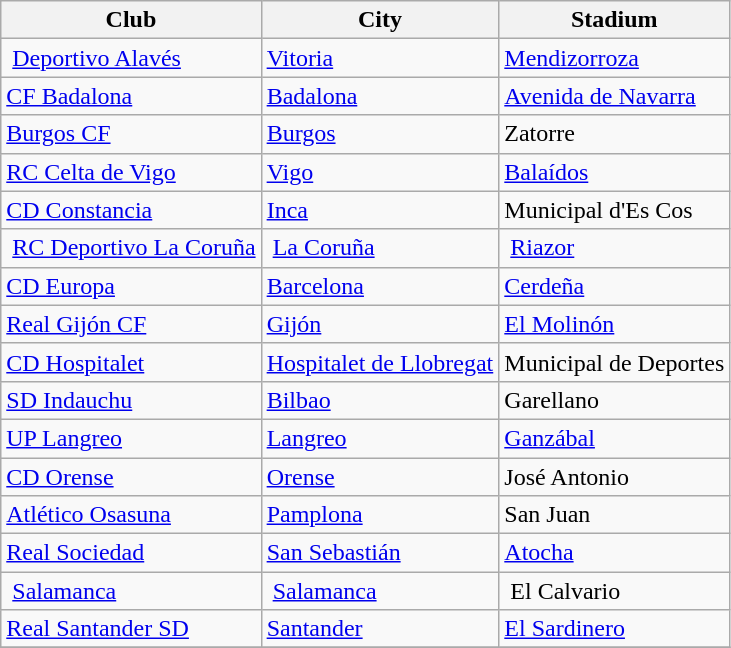<table class="wikitable sortable" style="text-align: left;">
<tr>
<th>Club</th>
<th>City</th>
<th>Stadium</th>
</tr>
<tr>
<td> <a href='#'>Deportivo Alavés</a></td>
<td><a href='#'>Vitoria</a></td>
<td><a href='#'>Mendizorroza</a></td>
</tr>
<tr>
<td><a href='#'>CF Badalona</a></td>
<td><a href='#'>Badalona</a></td>
<td><a href='#'>Avenida de Navarra</a></td>
</tr>
<tr>
<td><a href='#'>Burgos CF</a></td>
<td><a href='#'>Burgos</a></td>
<td>Zatorre</td>
</tr>
<tr>
<td><a href='#'>RC Celta de Vigo</a></td>
<td><a href='#'>Vigo</a></td>
<td><a href='#'>Balaídos</a></td>
</tr>
<tr>
<td><a href='#'>CD Constancia</a></td>
<td><a href='#'>Inca</a></td>
<td>Municipal d'Es Cos</td>
</tr>
<tr>
<td> <a href='#'>RC Deportivo La Coruña</a></td>
<td> <a href='#'>La Coruña</a></td>
<td> <a href='#'>Riazor</a></td>
</tr>
<tr>
<td><a href='#'>CD Europa</a></td>
<td><a href='#'>Barcelona</a></td>
<td><a href='#'>Cerdeña</a></td>
</tr>
<tr>
<td><a href='#'>Real Gijón CF</a></td>
<td><a href='#'>Gijón</a></td>
<td><a href='#'>El Molinón</a></td>
</tr>
<tr>
<td><a href='#'>CD Hospitalet</a></td>
<td><a href='#'>Hospitalet de Llobregat</a></td>
<td>Municipal de Deportes</td>
</tr>
<tr>
<td><a href='#'>SD Indauchu</a></td>
<td><a href='#'>Bilbao</a></td>
<td>Garellano</td>
</tr>
<tr>
<td><a href='#'>UP Langreo</a></td>
<td><a href='#'>Langreo</a></td>
<td><a href='#'>Ganzábal</a></td>
</tr>
<tr>
<td><a href='#'>CD Orense</a></td>
<td><a href='#'>Orense</a></td>
<td>José Antonio</td>
</tr>
<tr>
<td><a href='#'>Atlético Osasuna</a></td>
<td><a href='#'>Pamplona</a></td>
<td>San Juan</td>
</tr>
<tr>
<td><a href='#'>Real Sociedad</a></td>
<td><a href='#'>San Sebastián</a></td>
<td><a href='#'>Atocha</a></td>
</tr>
<tr>
<td> <a href='#'>Salamanca</a></td>
<td> <a href='#'>Salamanca</a></td>
<td> El Calvario</td>
</tr>
<tr>
<td><a href='#'>Real Santander SD</a></td>
<td><a href='#'>Santander</a></td>
<td><a href='#'>El Sardinero</a></td>
</tr>
<tr>
</tr>
</table>
